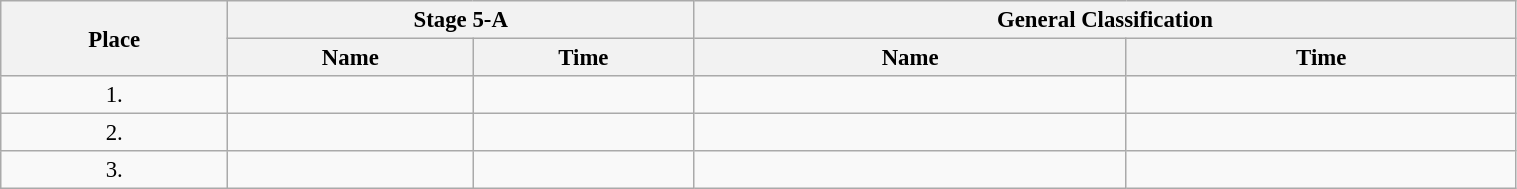<table class=wikitable style="font-size:95%" width="80%">
<tr>
<th rowspan="2">Place</th>
<th colspan="2">Stage 5-A</th>
<th colspan="2">General Classification</th>
</tr>
<tr>
<th>Name</th>
<th>Time</th>
<th>Name</th>
<th>Time</th>
</tr>
<tr>
<td align="center">1.</td>
<td></td>
<td></td>
<td></td>
<td></td>
</tr>
<tr>
<td align="center">2.</td>
<td></td>
<td></td>
<td></td>
<td></td>
</tr>
<tr>
<td align="center">3.</td>
<td></td>
<td></td>
<td></td>
<td></td>
</tr>
</table>
